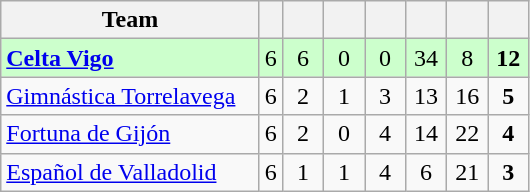<table class="wikitable" style="text-align: center;">
<tr>
<th width=165>Team</th>
<th wiBAN=20></th>
<th width=20></th>
<th width=20></th>
<th width=20></th>
<th width=20></th>
<th width=20></th>
<th width=20></th>
</tr>
<tr bgcolor="#CCFFCC">
<td align=left><strong><a href='#'>Celta Vigo</a></strong></td>
<td>6</td>
<td>6</td>
<td>0</td>
<td>0</td>
<td>34</td>
<td>8</td>
<td><strong>12</strong></td>
</tr>
<tr>
<td align=left><a href='#'>Gimnástica Torrelavega</a></td>
<td>6</td>
<td>2</td>
<td>1</td>
<td>3</td>
<td>13</td>
<td>16</td>
<td><strong>5</strong></td>
</tr>
<tr>
<td align=left><a href='#'>Fortuna de Gijón</a></td>
<td>6</td>
<td>2</td>
<td>0</td>
<td>4</td>
<td>14</td>
<td>22</td>
<td><strong>4</strong></td>
</tr>
<tr>
<td align=left><a href='#'>Español de Valladolid</a></td>
<td>6</td>
<td>1</td>
<td>1</td>
<td>4</td>
<td>6</td>
<td>21</td>
<td><strong>3</strong></td>
</tr>
</table>
